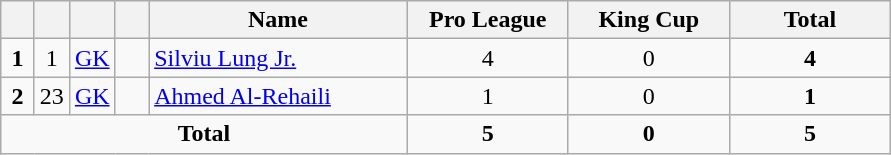<table class="wikitable" style="text-align:center">
<tr>
<th width=15></th>
<th width=15></th>
<th width=15></th>
<th width=15></th>
<th width=165>Name</th>
<th width=100>Pro League</th>
<th width=100>King Cup</th>
<th width=100>Total</th>
</tr>
<tr>
<td><strong>1</strong></td>
<td>1</td>
<td><a href='#'>GK</a></td>
<td></td>
<td align=left><a href='#'>Silviu Lung Jr.</a></td>
<td>4</td>
<td>0</td>
<td><strong>4</strong></td>
</tr>
<tr>
<td><strong>2</strong></td>
<td>23</td>
<td><a href='#'>GK</a></td>
<td></td>
<td align=left><a href='#'>Ahmed Al-Rehaili</a></td>
<td>1</td>
<td>0</td>
<td><strong>1</strong></td>
</tr>
<tr>
<td colspan=5><strong>Total</strong></td>
<td><strong>5</strong></td>
<td><strong>0</strong></td>
<td><strong>5</strong></td>
</tr>
</table>
